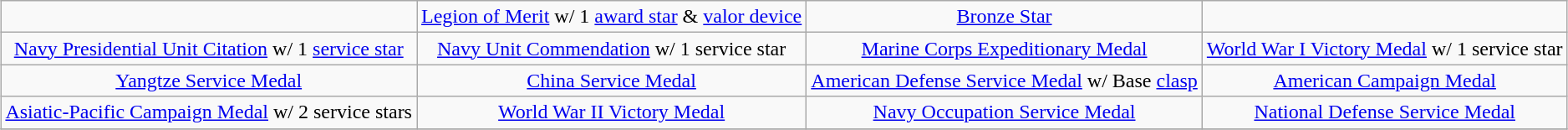<table class="wikitable" style="margin:1em auto; text-align:center;">
<tr>
<td></td>
<td><a href='#'>Legion of Merit</a> w/ 1 <a href='#'>award star</a> & <a href='#'>valor device</a></td>
<td><a href='#'>Bronze Star</a></td>
<td></td>
</tr>
<tr>
<td><a href='#'>Navy Presidential Unit Citation</a> w/ 1 <a href='#'>service star</a></td>
<td><a href='#'>Navy Unit Commendation</a> w/ 1 service star</td>
<td><a href='#'>Marine Corps Expeditionary Medal</a></td>
<td><a href='#'>World War I Victory Medal</a> w/ 1 service star</td>
</tr>
<tr>
<td><a href='#'>Yangtze Service Medal</a></td>
<td><a href='#'>China Service Medal</a></td>
<td><a href='#'>American Defense Service Medal</a> w/ Base <a href='#'>clasp</a></td>
<td><a href='#'>American Campaign Medal</a></td>
</tr>
<tr>
<td><a href='#'>Asiatic-Pacific Campaign Medal</a> w/ 2 service stars</td>
<td><a href='#'>World War II Victory Medal</a></td>
<td><a href='#'>Navy Occupation Service Medal</a></td>
<td><a href='#'>National Defense Service Medal</a></td>
</tr>
<tr>
</tr>
</table>
